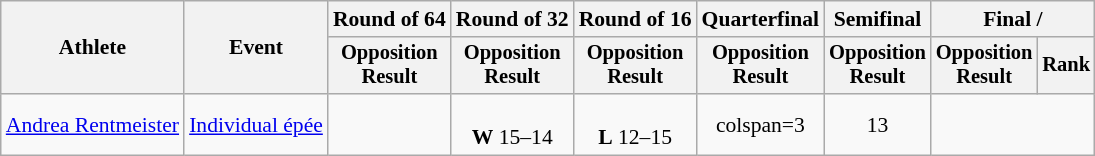<table class=wikitable style=font-size:90%;text-align:center>
<tr>
<th rowspan=2>Athlete</th>
<th rowspan=2>Event</th>
<th>Round of 64</th>
<th>Round of 32</th>
<th>Round of 16</th>
<th>Quarterfinal</th>
<th>Semifinal</th>
<th colspan=2>Final / </th>
</tr>
<tr style=font-size:95%>
<th>Opposition<br>Result</th>
<th>Opposition<br>Result</th>
<th>Opposition<br>Result</th>
<th>Opposition<br>Result</th>
<th>Opposition<br>Result</th>
<th>Opposition<br>Result</th>
<th>Rank</th>
</tr>
<tr>
<td align=left><a href='#'>Andrea Rentmeister</a></td>
<td align=left><a href='#'>Individual épée</a></td>
<td></td>
<td><br><strong>W</strong> 15–14</td>
<td><br><strong>L</strong> 12–15</td>
<td>colspan=3 </td>
<td>13</td>
</tr>
</table>
